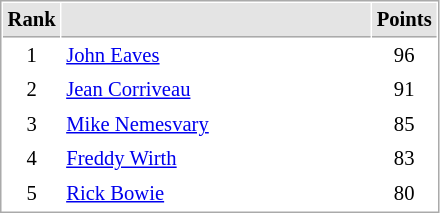<table cellspacing="1" cellpadding="3" style="border:1px solid #AAAAAA;font-size:86%">
<tr bgcolor="#E4E4E4">
<th style="border-bottom:1px solid #AAAAAA" width=10>Rank</th>
<th style="border-bottom:1px solid #AAAAAA" width=200></th>
<th style="border-bottom:1px solid #AAAAAA" width=20>Points</th>
</tr>
<tr>
<td align="center">1</td>
<td> <a href='#'>John Eaves</a></td>
<td align=center>96</td>
</tr>
<tr>
<td align="center">2</td>
<td> <a href='#'>Jean Corriveau</a></td>
<td align=center>91</td>
</tr>
<tr>
<td align="center">3</td>
<td> <a href='#'>Mike Nemesvary</a></td>
<td align=center>85</td>
</tr>
<tr>
<td align="center">4</td>
<td> <a href='#'>Freddy Wirth</a></td>
<td align=center>83</td>
</tr>
<tr>
<td align="center">5</td>
<td> <a href='#'>Rick Bowie</a></td>
<td align=center>80</td>
</tr>
</table>
